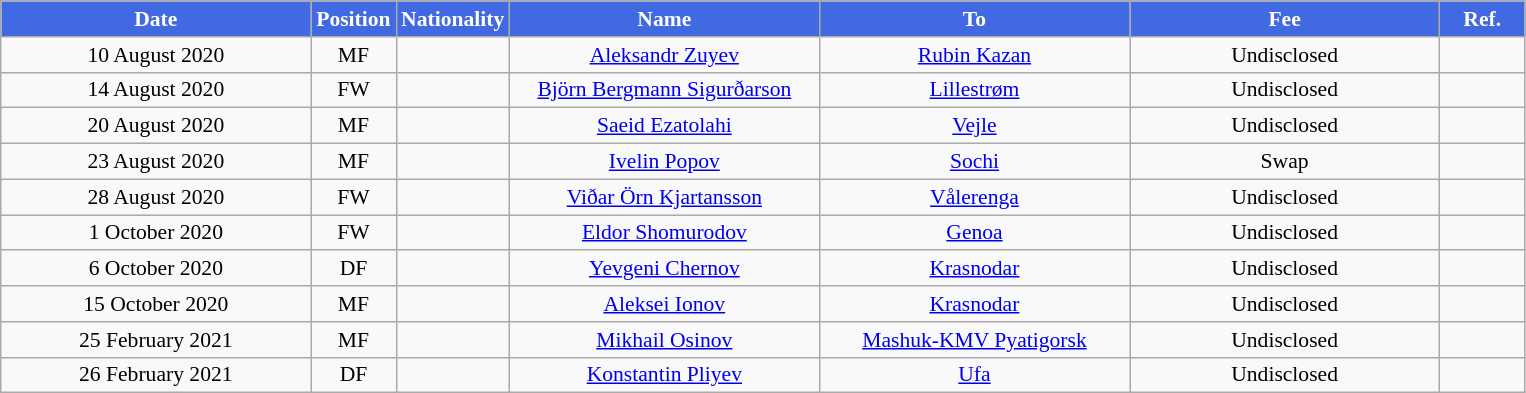<table class="wikitable"  style="text-align:center; font-size:90%; ">
<tr>
<th style="background:#4169E1; color:white; width:200px;">Date</th>
<th style="background:#4169E1; color:white; width:50px;">Position</th>
<th style="background:#4169E1; color:white; width:50px;">Nationality</th>
<th style="background:#4169E1; color:white; width:200px;">Name</th>
<th style="background:#4169E1; color:white; width:200px;">To</th>
<th style="background:#4169E1; color:white; width:200px;">Fee</th>
<th style="background:#4169E1; color:white; width:50px;">Ref.</th>
</tr>
<tr>
<td>10 August 2020</td>
<td>MF</td>
<td></td>
<td><a href='#'>Aleksandr Zuyev</a></td>
<td><a href='#'>Rubin Kazan</a></td>
<td>Undisclosed</td>
<td></td>
</tr>
<tr>
<td>14 August 2020</td>
<td>FW</td>
<td></td>
<td><a href='#'>Björn Bergmann Sigurðarson</a></td>
<td><a href='#'>Lillestrøm</a></td>
<td>Undisclosed</td>
<td></td>
</tr>
<tr>
<td>20 August 2020</td>
<td>MF</td>
<td></td>
<td><a href='#'>Saeid Ezatolahi</a></td>
<td><a href='#'>Vejle</a></td>
<td>Undisclosed</td>
<td></td>
</tr>
<tr>
<td>23 August 2020</td>
<td>MF</td>
<td></td>
<td><a href='#'>Ivelin Popov</a></td>
<td><a href='#'>Sochi</a></td>
<td>Swap</td>
<td></td>
</tr>
<tr>
<td>28 August 2020</td>
<td>FW</td>
<td></td>
<td><a href='#'>Viðar Örn Kjartansson</a></td>
<td><a href='#'>Vålerenga</a></td>
<td>Undisclosed</td>
<td></td>
</tr>
<tr>
<td>1 October 2020</td>
<td>FW</td>
<td></td>
<td><a href='#'>Eldor Shomurodov</a></td>
<td><a href='#'>Genoa</a></td>
<td>Undisclosed</td>
<td></td>
</tr>
<tr>
<td>6 October 2020</td>
<td>DF</td>
<td></td>
<td><a href='#'>Yevgeni Chernov</a></td>
<td><a href='#'>Krasnodar</a></td>
<td>Undisclosed</td>
<td></td>
</tr>
<tr>
<td>15 October 2020</td>
<td>MF</td>
<td></td>
<td><a href='#'>Aleksei Ionov</a></td>
<td><a href='#'>Krasnodar</a></td>
<td>Undisclosed</td>
<td></td>
</tr>
<tr>
<td>25 February 2021</td>
<td>MF</td>
<td></td>
<td><a href='#'>Mikhail Osinov</a></td>
<td><a href='#'>Mashuk-KMV Pyatigorsk</a></td>
<td>Undisclosed</td>
<td></td>
</tr>
<tr>
<td>26 February 2021</td>
<td>DF</td>
<td></td>
<td><a href='#'>Konstantin Pliyev</a></td>
<td><a href='#'>Ufa</a></td>
<td>Undisclosed</td>
<td></td>
</tr>
</table>
